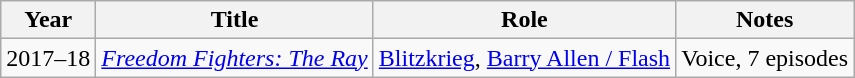<table class="wikitable sortable">
<tr>
<th>Year</th>
<th>Title</th>
<th>Role</th>
<th class="unsortable">Notes</th>
</tr>
<tr>
<td>2017–18</td>
<td><em><a href='#'>Freedom Fighters: The Ray</a></em></td>
<td><a href='#'>Blitzkrieg</a>, <a href='#'>Barry Allen / Flash</a></td>
<td>Voice, 7 episodes</td>
</tr>
</table>
